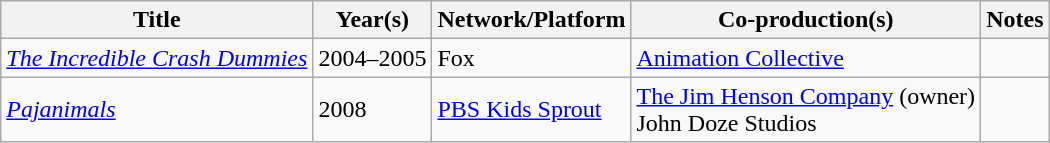<table class="wikitable sortable">
<tr>
<th>Title</th>
<th>Year(s)</th>
<th>Network/Platform</th>
<th>Co-production(s)</th>
<th>Notes</th>
</tr>
<tr>
<td><em><a href='#'>The Incredible Crash Dummies</a></em></td>
<td>2004–2005</td>
<td>Fox</td>
<td><a href='#'>Animation Collective</a></td>
<td></td>
</tr>
<tr>
<td><em><a href='#'>Pajanimals</a></em></td>
<td>2008</td>
<td><a href='#'>PBS Kids Sprout</a></td>
<td><a href='#'>The Jim Henson Company</a> (owner)<br>John Doze Studios</td>
<td></td>
</tr>
</table>
